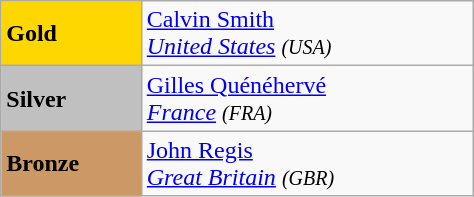<table class="wikitable" width=25%>
<tr>
<td bgcolor="gold"><strong>Gold</strong></td>
<td> <a href='#'>Calvin Smith</a><br><em><a href='#'>United States</a> <small>(USA)</small></em></td>
</tr>
<tr>
<td bgcolor="silver"><strong>Silver</strong></td>
<td> <a href='#'>Gilles Quénéhervé</a><br><em><a href='#'>France</a> <small>(FRA)</small></em></td>
</tr>
<tr>
<td bgcolor="CC9966"><strong>Bronze</strong></td>
<td> <a href='#'>John Regis</a><br><em><a href='#'>Great Britain</a> <small>(GBR)</small></em></td>
</tr>
</table>
